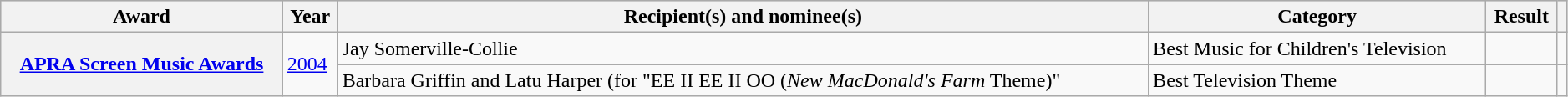<table class="wikitable plainrowheaders sortable" style="width:99%;">
<tr style="background:#ccc; text-align:center;">
<th scope="col">Award</th>
<th scope="col">Year</th>
<th scope="col">Recipient(s) and nominee(s)</th>
<th scope="col">Category</th>
<th scope="col">Result</th>
<th scope="col" class="unsortable"></th>
</tr>
<tr>
<th scope="row" rowspan=2><a href='#'>APRA Screen Music Awards</a></th>
<td rowspan=2><a href='#'>2004</a></td>
<td data-sort-value="Somerville-Collie, Jay">Jay Somerville-Collie</td>
<td>Best Music for Children's Television</td>
<td></td>
<td style="text-align:center;"></td>
</tr>
<tr>
<td data-sort-value="Griffin, Barbara">Barbara Griffin and Latu Harper (for "EE II EE II OO (<em>New MacDonald's Farm</em> Theme)"</td>
<td>Best Television Theme</td>
<td></td>
<td style="text-align:center;"></td>
</tr>
</table>
